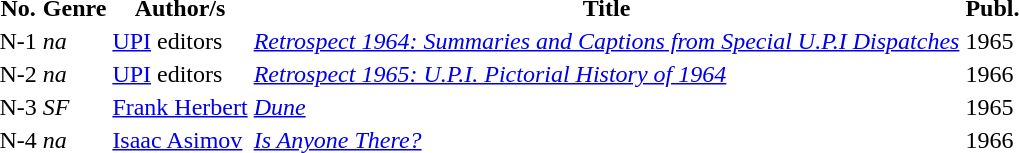<table class="sortable">
<tr>
<th>No.</th>
<th>Genre</th>
<th>Author/s</th>
<th>Title</th>
<th>Publ.</th>
</tr>
<tr>
<td>N-1</td>
<td><em>na</em></td>
<td><a href='#'>UPI</a> editors</td>
<td><em><a href='#'>Retrospect 1964: Summaries and Captions from Special U.P.I Dispatches</a></em></td>
<td>1965</td>
</tr>
<tr>
<td>N-2</td>
<td><em>na</em></td>
<td><a href='#'>UPI</a> editors</td>
<td><em><a href='#'>Retrospect 1965: U.P.I. Pictorial History of 1964</a></em></td>
<td>1966</td>
</tr>
<tr>
<td>N-3</td>
<td><em>SF</em></td>
<td><a href='#'>Frank Herbert</a></td>
<td><em><a href='#'>Dune</a></em></td>
<td>1965</td>
</tr>
<tr>
<td>N-4</td>
<td><em>na</em></td>
<td><a href='#'>Isaac Asimov</a></td>
<td><em><a href='#'>Is Anyone There?</a></em></td>
<td>1966</td>
</tr>
</table>
